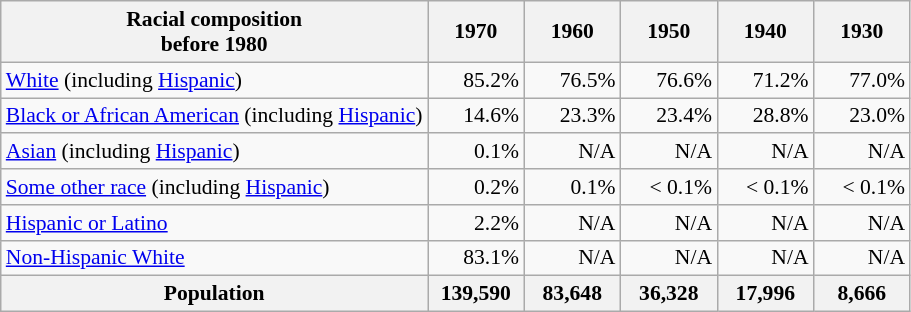<table class="wikitable collapsible collapsed" style="font-size: 90%; text-align: right;">
<tr>
<th>Racial composition<br>before 1980  </th>
<th style="width: 4em;">1970</th>
<th style="width: 4em;">1960</th>
<th style="width: 4em;">1950</th>
<th style="width: 4em;">1940</th>
<th style="width: 4em;">1930</th>
</tr>
<tr>
<td align="left"><a href='#'>White</a> (including <a href='#'>Hispanic</a>)</td>
<td>85.2%</td>
<td>76.5%</td>
<td>76.6%</td>
<td>71.2%</td>
<td>77.0%</td>
</tr>
<tr>
<td align="left"><a href='#'>Black or African American</a> (including <a href='#'>Hispanic</a>)</td>
<td>14.6%</td>
<td>23.3%</td>
<td>23.4%</td>
<td>28.8%</td>
<td>23.0%</td>
</tr>
<tr>
<td align="left"><a href='#'>Asian</a>  (including <a href='#'>Hispanic</a>)</td>
<td>0.1%</td>
<td>N/A</td>
<td>N/A</td>
<td>N/A</td>
<td>N/A</td>
</tr>
<tr>
<td align="left"><a href='#'>Some other race</a> (including <a href='#'>Hispanic</a>)</td>
<td>0.2%</td>
<td>0.1%</td>
<td>< 0.1%</td>
<td>< 0.1%</td>
<td>< 0.1%</td>
</tr>
<tr>
<td align="left"><a href='#'>Hispanic or Latino</a></td>
<td>2.2%</td>
<td>N/A</td>
<td>N/A</td>
<td>N/A</td>
<td>N/A</td>
</tr>
<tr>
<td align="left"><a href='#'>Non-Hispanic White</a></td>
<td>83.1%</td>
<td>N/A</td>
<td>N/A</td>
<td>N/A</td>
<td>N/A</td>
</tr>
<tr>
<th align="left">Population</th>
<th>139,590</th>
<th>83,648</th>
<th>36,328</th>
<th>17,996</th>
<th>8,666</th>
</tr>
</table>
